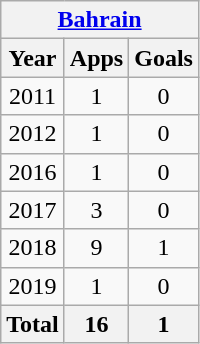<table class="wikitable" style="text-align:center">
<tr>
<th colspan=3><a href='#'>Bahrain</a></th>
</tr>
<tr>
<th>Year</th>
<th>Apps</th>
<th>Goals</th>
</tr>
<tr>
<td>2011</td>
<td>1</td>
<td>0</td>
</tr>
<tr>
<td>2012</td>
<td>1</td>
<td>0</td>
</tr>
<tr>
<td>2016</td>
<td>1</td>
<td>0</td>
</tr>
<tr>
<td>2017</td>
<td>3</td>
<td>0</td>
</tr>
<tr>
<td>2018</td>
<td>9</td>
<td>1</td>
</tr>
<tr>
<td>2019</td>
<td>1</td>
<td>0</td>
</tr>
<tr>
<th>Total</th>
<th>16</th>
<th>1</th>
</tr>
</table>
